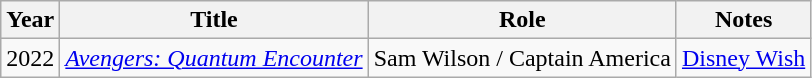<table class="wikitable">
<tr>
<th>Year</th>
<th>Title</th>
<th>Role</th>
<th class="unsortable">Notes</th>
</tr>
<tr>
<td>2022</td>
<td><em><a href='#'>Avengers: Quantum Encounter</a></em></td>
<td>Sam Wilson / Captain America</td>
<td><a href='#'>Disney Wish</a></td>
</tr>
</table>
